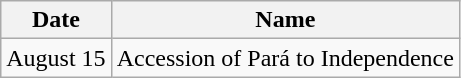<table class="wikitable">
<tr>
<th>Date</th>
<th>Name</th>
</tr>
<tr>
<td>August 15</td>
<td>Accession of Pará to Independence</td>
</tr>
</table>
